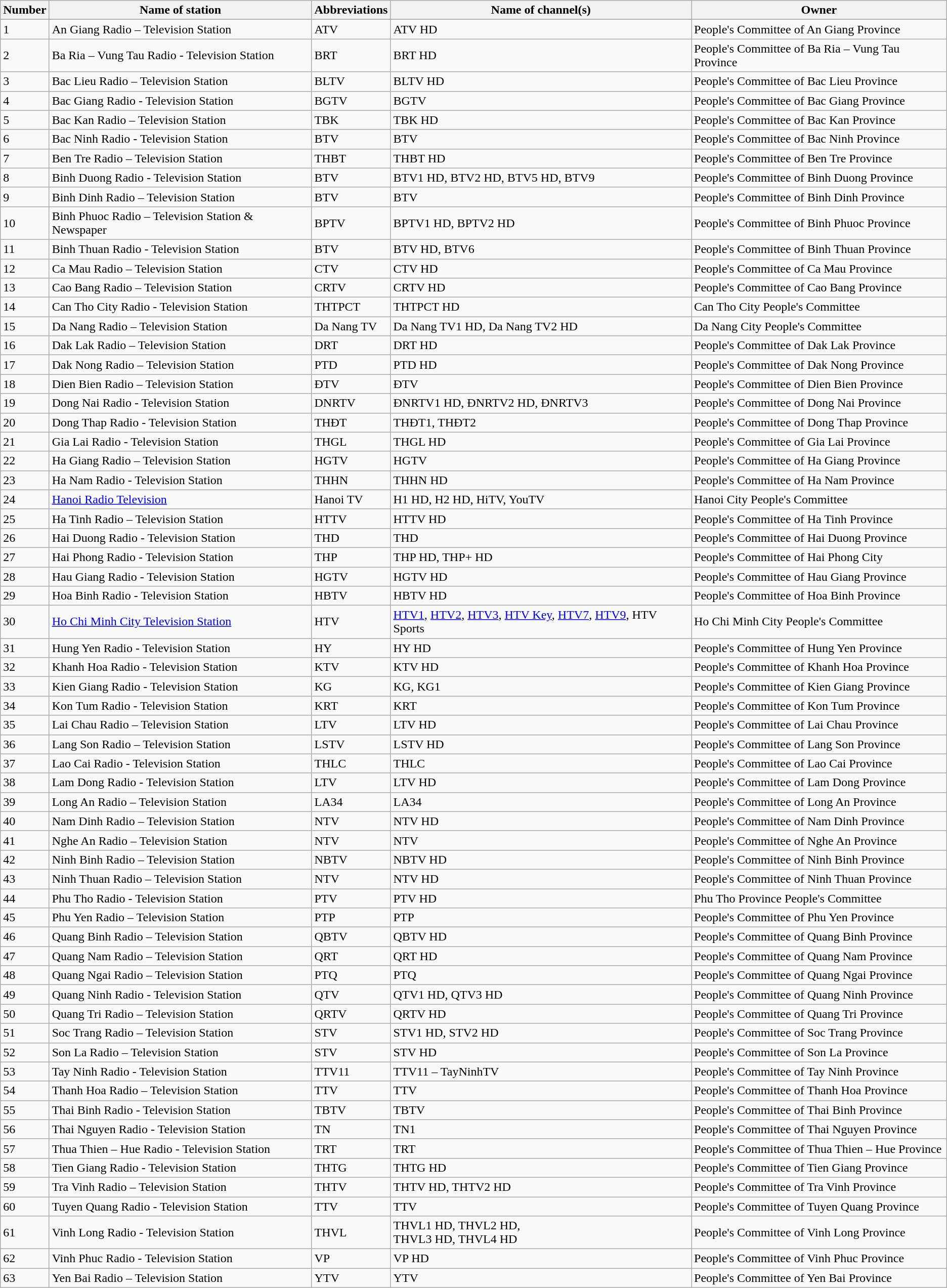<table class="wikitable sortable mw-collapsible">
<tr>
<th>Number</th>
<th>Name of station</th>
<th>Abbreviations</th>
<th>Name of channel(s)</th>
<th>Owner</th>
</tr>
<tr>
</tr>
<tr>
<td>1</td>
<td>An Giang Radio – Television Station</td>
<td>ATV</td>
<td>ATV HD</td>
<td>People's Committee of An Giang Province</td>
</tr>
<tr>
<td>2</td>
<td>Ba Ria – Vung Tau Radio - Television Station</td>
<td>BRT</td>
<td>BRT HD</td>
<td>People's Committee of Ba Ria – Vung Tau Province</td>
</tr>
<tr>
<td>3</td>
<td>Bac Lieu Radio – Television Station</td>
<td>BLTV</td>
<td>BLTV HD</td>
<td>People's Committee of Bac Lieu Province</td>
</tr>
<tr>
<td>4</td>
<td>Bac Giang Radio - Television Station</td>
<td>BGTV</td>
<td>BGTV</td>
<td>People's Committee of Bac Giang Province</td>
</tr>
<tr>
<td>5</td>
<td>Bac Kan Radio – Television Station</td>
<td>TBK</td>
<td>TBK HD</td>
<td>People's Committee of Bac Kan Province</td>
</tr>
<tr>
<td>6</td>
<td>Bac Ninh Radio - Television Station</td>
<td>BTV</td>
<td>BTV</td>
<td>People's Committee of Bac Ninh Province</td>
</tr>
<tr>
<td>7</td>
<td>Ben Tre Radio – Television Station</td>
<td>THBT</td>
<td>THBT HD</td>
<td>People's Committee of Ben Tre Province</td>
</tr>
<tr>
<td>8</td>
<td>Binh Duong Radio - Television Station</td>
<td>BTV</td>
<td>BTV1 HD, BTV2 HD, BTV5 HD, BTV9</td>
<td>People's Committee of Binh Duong Province</td>
</tr>
<tr>
<td>9</td>
<td>Binh Dinh Radio – Television Station</td>
<td>BTV</td>
<td>BTV</td>
<td>People's Committee of Binh Dinh Province</td>
</tr>
<tr>
<td>10</td>
<td>Binh Phuoc Radio – Television Station & Newspaper</td>
<td>BPTV</td>
<td>BPTV1 HD, BPTV2 HD</td>
<td>People's Committee of Binh Phuoc Province</td>
</tr>
<tr>
<td>11</td>
<td>Binh Thuan Radio - Television Station</td>
<td>BTV</td>
<td>BTV HD, BTV6</td>
<td>People's Committee of Binh Thuan Province</td>
</tr>
<tr>
<td>12</td>
<td>Ca Mau Radio – Television Station</td>
<td>CTV</td>
<td>CTV HD</td>
<td>People's Committee of Ca Mau Province</td>
</tr>
<tr>
<td>13</td>
<td>Cao Bang Radio – Television Station</td>
<td>CRTV</td>
<td>CRTV HD</td>
<td>People's Committee of Cao Bang Province</td>
</tr>
<tr>
<td>14</td>
<td>Can Tho City Radio - Television Station</td>
<td>THTPCT</td>
<td>THTPCT HD</td>
<td>Can Tho City People's Committee</td>
</tr>
<tr>
<td>15</td>
<td>Da Nang Radio – Television Station</td>
<td>Da Nang TV</td>
<td>Da Nang TV1 HD, Da Nang TV2 HD</td>
<td>Da Nang City People's Committee</td>
</tr>
<tr>
<td>16</td>
<td>Dak Lak Radio – Television Station</td>
<td>DRT</td>
<td>DRT HD</td>
<td>People's Committee of Dak Lak Province</td>
</tr>
<tr>
<td>17</td>
<td>Dak Nong Radio – Television Station</td>
<td>PTD</td>
<td>PTD HD</td>
<td>People's Committee of Dak Nong Province</td>
</tr>
<tr>
<td>18</td>
<td>Dien Bien Radio – Television Station</td>
<td>ĐTV</td>
<td>ĐTV</td>
<td>People's Committee of Dien Bien Province</td>
</tr>
<tr>
<td>19</td>
<td>Dong Nai Radio - Television Station</td>
<td>DNRTV</td>
<td>ĐNRTV1 HD, ĐNRTV2 HD, ĐNRTV3</td>
<td>People's Committee of Dong Nai Province</td>
</tr>
<tr>
<td>20</td>
<td>Dong Thap Radio - Television Station</td>
<td>THĐT</td>
<td>THĐT1, THĐT2</td>
<td>People's Committee of Dong Thap Province</td>
</tr>
<tr>
<td>21</td>
<td>Gia Lai Radio - Television Station</td>
<td>THGL</td>
<td>THGL HD</td>
<td>People's Committee of Gia Lai Province</td>
</tr>
<tr>
<td>22</td>
<td>Ha Giang Radio – Television Station</td>
<td>HGTV</td>
<td>HGTV</td>
<td>People's Committee of Ha Giang Province</td>
</tr>
<tr>
<td>23</td>
<td>Ha Nam Radio - Television Station</td>
<td>THHN</td>
<td>THHN HD</td>
<td>People's Committee of Ha Nam Province</td>
</tr>
<tr>
<td>24</td>
<td><a href='#'>Hanoi Radio Television</a></td>
<td>Hanoi TV</td>
<td>H1 HD, H2 HD, HiTV, YouTV</td>
<td>Hanoi City People's Committee</td>
</tr>
<tr>
<td>25</td>
<td>Ha Tinh Radio – Television Station</td>
<td>HTTV</td>
<td>HTTV HD</td>
<td>People's Committee of Ha Tinh Province</td>
</tr>
<tr>
<td>26</td>
<td>Hai Duong Radio - Television Station</td>
<td>THD</td>
<td>THD</td>
<td>People's Committee of Hai Duong Province</td>
</tr>
<tr>
<td>27</td>
<td>Hai Phong Radio - Television Station</td>
<td>THP</td>
<td>THP HD, THP+ HD</td>
<td>People's Committee of Hai Phong City</td>
</tr>
<tr>
<td>28</td>
<td>Hau Giang Radio - Television Station</td>
<td>HGTV</td>
<td>HGTV HD</td>
<td>People's Committee of Hau Giang Province</td>
</tr>
<tr>
<td>29</td>
<td>Hoa Binh Radio - Television Station</td>
<td>HBTV</td>
<td>HBTV HD</td>
<td>People's Committee of Hoa Binh Province</td>
</tr>
<tr>
<td>30</td>
<td><a href='#'>Ho Chi Minh City Television Station</a></td>
<td>HTV</td>
<td><a href='#'>HTV1</a>, <a href='#'>HTV2</a>, <a href='#'>HTV3</a>, <a href='#'>HTV Key</a>, <a href='#'>HTV7</a>, <a href='#'>HTV9</a>, HTV Sports</td>
<td>Ho Chi Minh City People's Committee</td>
</tr>
<tr>
<td>31</td>
<td>Hung Yen Radio - Television Station</td>
<td>HY</td>
<td>HY HD</td>
<td>People's Committee of Hung Yen Province</td>
</tr>
<tr>
<td>32</td>
<td>Khanh Hoa Radio - Television Station</td>
<td>KTV</td>
<td>KTV HD</td>
<td>People's Committee of Khanh Hoa Province</td>
</tr>
<tr>
<td>33</td>
<td>Kien Giang Radio - Television Station</td>
<td>KG</td>
<td>KG, KG1</td>
<td>People's Committee of Kien Giang Province</td>
</tr>
<tr>
<td>34</td>
<td>Kon Tum Radio - Television Station</td>
<td>KRT</td>
<td>KRT</td>
<td>People's Committee of Kon Tum Province</td>
</tr>
<tr>
<td>35</td>
<td>Lai Chau Radio – Television Station</td>
<td>LTV</td>
<td>LTV HD</td>
<td>People's Committee of Lai Chau Province</td>
</tr>
<tr>
<td>36</td>
<td>Lang Son Radio – Television Station</td>
<td>LSTV</td>
<td>LSTV HD</td>
<td>People's Committee of Lang Son Province</td>
</tr>
<tr>
<td>37</td>
<td>Lao Cai Radio - Television Station</td>
<td>THLC</td>
<td>THLC</td>
<td>People's Committee of Lao Cai Province</td>
</tr>
<tr>
<td>38</td>
<td>Lam Dong Radio - Television Station</td>
<td>LTV</td>
<td>LTV HD</td>
<td>People's Committee of Lam Dong Province</td>
</tr>
<tr>
<td>39</td>
<td>Long An Radio – Television Station</td>
<td>LA34</td>
<td>LA34</td>
<td>People's Committee of Long An Province</td>
</tr>
<tr>
<td>40</td>
<td>Nam Dinh Radio – Television Station</td>
<td>NTV</td>
<td>NTV HD</td>
<td>People's Committee of Nam Dinh Province</td>
</tr>
<tr>
<td>41</td>
<td>Nghe An Radio – Television Station</td>
<td>NTV</td>
<td>NTV</td>
<td>People's Committee of Nghe An Province</td>
</tr>
<tr>
<td>42</td>
<td>Ninh Binh Radio – Television Station</td>
<td>NBTV</td>
<td>NBTV HD</td>
<td>People's Committee of Ninh Binh Province</td>
</tr>
<tr>
<td>43</td>
<td>Ninh Thuan Radio – Television Station</td>
<td>NTV</td>
<td>NTV HD</td>
<td>People's Committee of Ninh Thuan Province</td>
</tr>
<tr>
<td>44</td>
<td>Phu Tho Radio - Television Station</td>
<td>PTV</td>
<td>PTV HD</td>
<td>Phu Tho Province People's Committee</td>
</tr>
<tr>
<td>45</td>
<td>Phu Yen Radio – Television Station</td>
<td>PTP</td>
<td>PTP</td>
<td>People's Committee of Phu Yen Province</td>
</tr>
<tr>
<td>46</td>
<td>Quang Binh Radio – Television Station</td>
<td>QBTV</td>
<td>QBTV HD</td>
<td>People's Committee of Quang Binh Province</td>
</tr>
<tr>
<td>47</td>
<td>Quang Nam Radio – Television Station</td>
<td>QRT</td>
<td>QRT HD</td>
<td>People's Committee of Quang Nam Province</td>
</tr>
<tr>
<td>48</td>
<td>Quang Ngai Radio – Television Station</td>
<td>PTQ</td>
<td>PTQ</td>
<td>People's Committee of Quang Ngai Province</td>
</tr>
<tr>
<td>49</td>
<td>Quang Ninh Radio - Television Station</td>
<td>QTV</td>
<td>QTV1 HD, QTV3 HD</td>
<td>People's Committee of Quang Ninh Province</td>
</tr>
<tr>
<td>50</td>
<td>Quang Tri Radio – Television Station</td>
<td>QRTV</td>
<td>QRTV HD</td>
<td>People's Committee of Quang Tri Province</td>
</tr>
<tr>
<td>51</td>
<td>Soc Trang Radio – Television Station</td>
<td>STV</td>
<td>STV1 HD, STV2 HD</td>
<td>People's Committee of Soc Trang Province</td>
</tr>
<tr>
<td>52</td>
<td>Son La Radio – Television Station</td>
<td>STV</td>
<td>STV HD</td>
<td>People's Committee of Son La Province</td>
</tr>
<tr>
<td>53</td>
<td>Tay Ninh Radio - Television Station</td>
<td>TTV11</td>
<td>TTV11 – TayNinhTV</td>
<td>People's Committee of Tay Ninh Province</td>
</tr>
<tr>
<td>54</td>
<td>Thanh Hoa Radio – Television Station</td>
<td>TTV</td>
<td>TTV</td>
<td>People's Committee of Thanh Hoa Province</td>
</tr>
<tr>
<td>55</td>
<td>Thai Binh Radio - Television Station</td>
<td>TBTV</td>
<td>TBTV</td>
<td>People's Committee of Thai Binh Province</td>
</tr>
<tr>
<td>56</td>
<td>Thai Nguyen Radio - Television Station</td>
<td>TN</td>
<td>TN1</td>
<td>People's Committee of Thai Nguyen Province</td>
</tr>
<tr>
<td>57</td>
<td>Thua Thien – Hue Radio - Television Station</td>
<td>TRT</td>
<td>TRT</td>
<td>People's Committee of Thua Thien – Hue Province</td>
</tr>
<tr>
<td>58</td>
<td>Tien Giang Radio - Television Station</td>
<td>THTG</td>
<td>THTG HD</td>
<td>People's Committee of Tien Giang Province</td>
</tr>
<tr>
<td>59</td>
<td>Tra Vinh Radio – Television Station</td>
<td>THTV</td>
<td>THTV HD, THTV2 HD</td>
<td>People's Committee of Tra Vinh Province</td>
</tr>
<tr>
<td>60</td>
<td>Tuyen Quang Radio - Television Station</td>
<td>TTV</td>
<td>TTV</td>
<td>People's Committee of Tuyen Quang Province</td>
</tr>
<tr>
<td>61</td>
<td>Vinh Long Radio - Television Station</td>
<td>THVL</td>
<td>THVL1 HD, THVL2 HD,<br>THVL3 HD, THVL4 HD</td>
<td>People's Committee of Vinh Long Province</td>
</tr>
<tr>
<td>62</td>
<td>Vinh Phuc Radio - Television Station</td>
<td>VP</td>
<td>VP HD</td>
<td>People's Committee of Vinh Phuc Province</td>
</tr>
<tr>
<td>63</td>
<td>Yen Bai Radio – Television Station</td>
<td>YTV</td>
<td>YTV</td>
<td>People's Committee of Yen Bai Province</td>
</tr>
</table>
